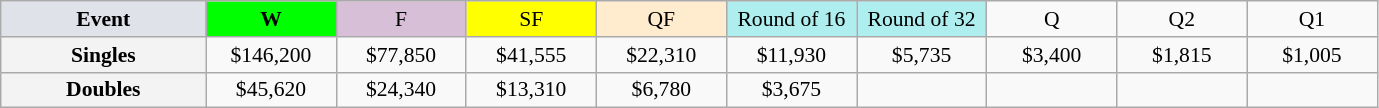<table class="wikitable" style="font-size:90%; text-align:center;">
<tr>
<td style="width:130px; background:#dfe2e9;"><strong>Event</strong></td>
<td style="width:80px; background:lime;"><strong>W</strong></td>
<td style="width:80px; background:thistle;">F</td>
<td style="width:80px; background:#ffff00;">SF</td>
<td style="width:80px; background:#ffebcd;">QF</td>
<td style="width:80px; background:#afeeee;">Round of 16</td>
<td style="width:80px; background:#afeeee;">Round of 32</td>
<td style="width:80px;">Q</td>
<td style="width:80px;">Q2</td>
<td style="width:80px;">Q1</td>
</tr>
<tr>
<th style="background:#f3f3f3;">Singles</th>
<td>$146,200</td>
<td>$77,850</td>
<td>$41,555</td>
<td>$22,310</td>
<td>$11,930</td>
<td>$5,735</td>
<td>$3,400</td>
<td>$1,815</td>
<td>$1,005</td>
</tr>
<tr>
<th style="background:#f3f3f3;">Doubles</th>
<td>$45,620</td>
<td>$24,340</td>
<td>$13,310</td>
<td>$6,780</td>
<td>$3,675</td>
<td></td>
<td></td>
<td></td>
<td></td>
</tr>
</table>
